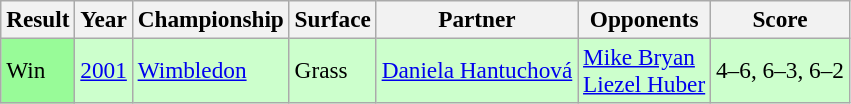<table class="sortable wikitable" style=font-size:97%>
<tr>
<th>Result</th>
<th>Year</th>
<th>Championship</th>
<th>Surface</th>
<th>Partner</th>
<th>Opponents</th>
<th class="unsortable">Score</th>
</tr>
<tr style="background:#cfc;">
<td bgcolor=98FB98>Win</td>
<td><a href='#'>2001</a></td>
<td><a href='#'>Wimbledon</a></td>
<td>Grass</td>
<td> <a href='#'>Daniela Hantuchová</a></td>
<td> <a href='#'>Mike Bryan</a><br> <a href='#'>Liezel Huber</a></td>
<td>4–6, 6–3, 6–2</td>
</tr>
</table>
